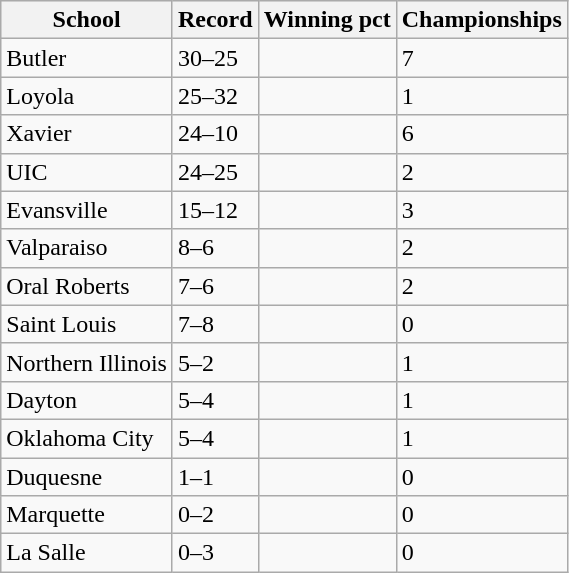<table class="wikitable sortable">
<tr bgcolor="#efefef">
<th>School</th>
<th>Record</th>
<th>Winning pct</th>
<th>Championships</th>
</tr>
<tr>
<td>Butler</td>
<td>30–25</td>
<td></td>
<td>7</td>
</tr>
<tr>
<td>Loyola</td>
<td>25–32</td>
<td></td>
<td>1</td>
</tr>
<tr>
<td>Xavier</td>
<td>24–10</td>
<td></td>
<td>6</td>
</tr>
<tr>
<td>UIC</td>
<td>24–25</td>
<td></td>
<td>2</td>
</tr>
<tr>
<td>Evansville</td>
<td>15–12</td>
<td></td>
<td>3</td>
</tr>
<tr>
<td>Valparaiso</td>
<td>8–6</td>
<td></td>
<td>2</td>
</tr>
<tr>
<td>Oral Roberts</td>
<td>7–6</td>
<td></td>
<td>2</td>
</tr>
<tr>
<td>Saint Louis</td>
<td>7–8</td>
<td></td>
<td>0</td>
</tr>
<tr>
<td>Northern Illinois</td>
<td>5–2</td>
<td></td>
<td>1</td>
</tr>
<tr>
<td>Dayton</td>
<td>5–4</td>
<td></td>
<td>1</td>
</tr>
<tr>
<td>Oklahoma City</td>
<td>5–4</td>
<td></td>
<td>1</td>
</tr>
<tr>
<td>Duquesne</td>
<td>1–1</td>
<td></td>
<td>0</td>
</tr>
<tr>
<td>Marquette</td>
<td>0–2</td>
<td></td>
<td>0</td>
</tr>
<tr>
<td>La Salle</td>
<td>0–3</td>
<td></td>
<td>0</td>
</tr>
</table>
